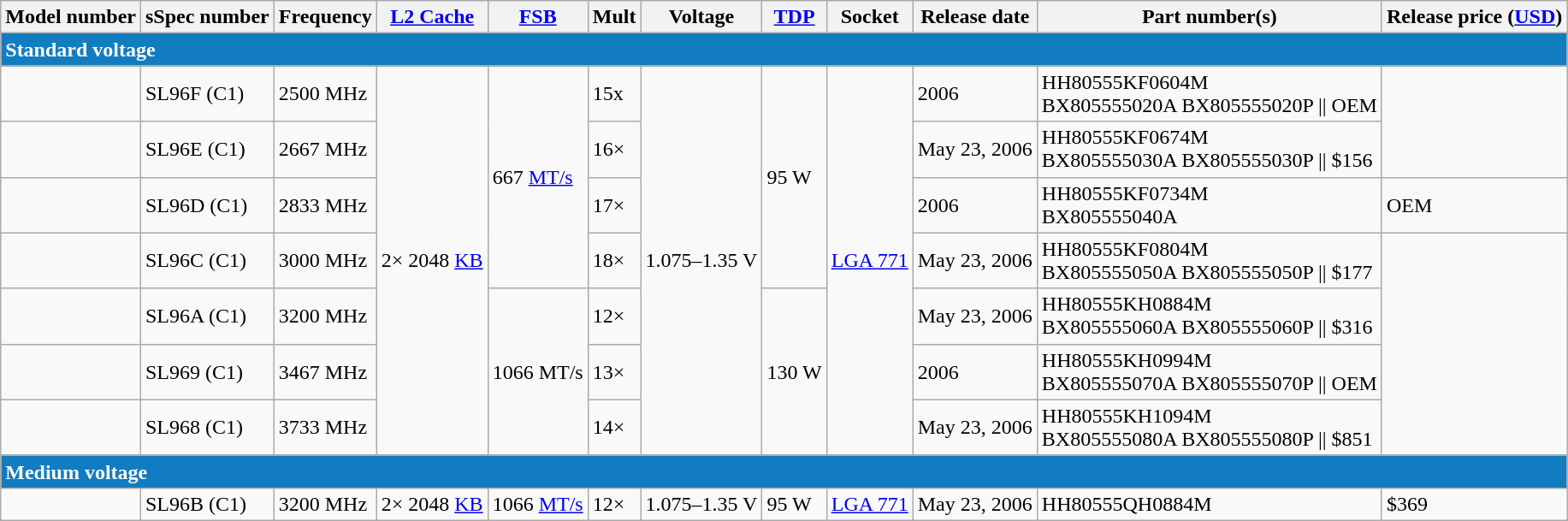<table class="wikitable sortable">
<tr>
<th>Model number</th>
<th>sSpec number</th>
<th>Frequency</th>
<th><a href='#'>L2 Cache</a></th>
<th><a href='#'>FSB</a></th>
<th>Mult</th>
<th>Voltage</th>
<th><a href='#'>TDP</a></th>
<th>Socket</th>
<th>Release date</th>
<th>Part number(s)</th>
<th>Release price (<a href='#'>USD</a>)</th>
</tr>
<tr>
<td colspan="12" style="text-align:left; background:#127cc1; color:white;"><strong>Standard voltage</strong></td>
</tr>
<tr>
<td></td>
<td>SL96F (C1)</td>
<td>2500 MHz</td>
<td rowspan="7">2× 2048 <a href='#'>KB</a></td>
<td rowspan="4">667 <a href='#'>MT/s</a></td>
<td>15x</td>
<td rowspan="7">1.075–1.35 V</td>
<td rowspan="4">95 W</td>
<td rowspan="7"><a href='#'>LGA 771</a></td>
<td>2006</td>
<td>HH80555KF0604M<br>BX805555020A
BX805555020P || OEM</td>
</tr>
<tr>
<td></td>
<td>SL96E (C1)</td>
<td>2667 MHz</td>
<td>16×</td>
<td>May 23, 2006</td>
<td>HH80555KF0674M<br>BX805555030A
BX805555030P || $156</td>
</tr>
<tr>
<td></td>
<td>SL96D (C1)</td>
<td>2833 MHz</td>
<td>17×</td>
<td>2006</td>
<td>HH80555KF0734M<br>BX805555040A</td>
<td>OEM</td>
</tr>
<tr>
<td></td>
<td>SL96C (C1)</td>
<td>3000 MHz</td>
<td>18×</td>
<td>May 23, 2006</td>
<td>HH80555KF0804M<br>BX805555050A
BX805555050P || $177</td>
</tr>
<tr>
<td></td>
<td>SL96A (C1)</td>
<td>3200 MHz</td>
<td rowspan="3">1066 MT/s</td>
<td>12×</td>
<td rowspan="3">130 W</td>
<td>May 23, 2006</td>
<td>HH80555KH0884M<br>BX805555060A
BX805555060P || $316</td>
</tr>
<tr>
<td></td>
<td>SL969 (C1)</td>
<td>3467 MHz</td>
<td>13×</td>
<td>2006</td>
<td>HH80555KH0994M<br>BX805555070A
BX805555070P || OEM</td>
</tr>
<tr>
<td></td>
<td>SL968 (C1)</td>
<td>3733 MHz</td>
<td>14×</td>
<td>May 23, 2006</td>
<td>HH80555KH1094M<br>BX805555080A
BX805555080P || $851</td>
</tr>
<tr>
<td colspan="12" style="text-align:left; background:#127cc1; color:white;"><strong>Medium voltage</strong></td>
</tr>
<tr>
<td></td>
<td>SL96B (C1)</td>
<td>3200 MHz</td>
<td>2× 2048 <a href='#'>KB</a></td>
<td>1066 <a href='#'>MT/s</a></td>
<td>12×</td>
<td>1.075–1.35 V</td>
<td>95 W</td>
<td><a href='#'>LGA 771</a></td>
<td>May 23, 2006</td>
<td>HH80555QH0884M</td>
<td>$369</td>
</tr>
</table>
